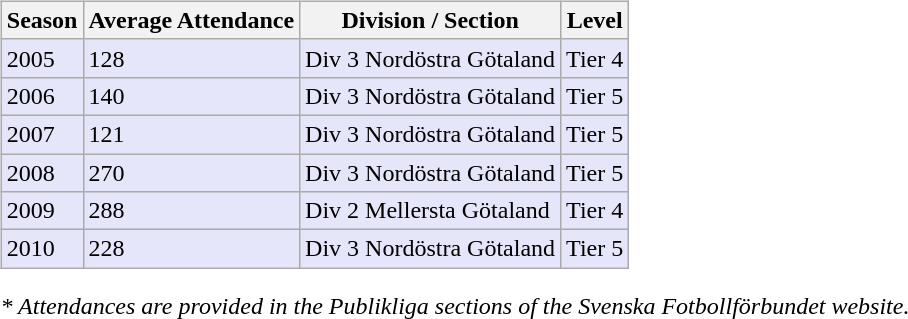<table>
<tr>
<td valign="top" width=0%><br><table class="wikitable">
<tr style="background:#f0f6fa;">
<th><strong>Season</strong></th>
<th><strong>Average Attendance</strong></th>
<th><strong>Division / Section</strong></th>
<th><strong>Level</strong></th>
</tr>
<tr>
<td style="background:#E6E6FA;">2005</td>
<td style="background:#E6E6FA;">128</td>
<td style="background:#E6E6FA;">Div 3 Nordöstra Götaland</td>
<td style="background:#E6E6FA;">Tier 4</td>
</tr>
<tr>
<td style="background:#E6E6FA;">2006</td>
<td style="background:#E6E6FA;">140</td>
<td style="background:#E6E6FA;">Div 3 Nordöstra Götaland</td>
<td style="background:#E6E6FA;">Tier 5</td>
</tr>
<tr>
<td style="background:#E6E6FA;">2007</td>
<td style="background:#E6E6FA;">121</td>
<td style="background:#E6E6FA;">Div 3 Nordöstra Götaland</td>
<td style="background:#E6E6FA;">Tier 5</td>
</tr>
<tr>
<td style="background:#E6E6FA;">2008</td>
<td style="background:#E6E6FA;">270</td>
<td style="background:#E6E6FA;">Div 3 Nordöstra Götaland</td>
<td style="background:#E6E6FA;">Tier 5</td>
</tr>
<tr>
<td style="background:#E6E6FA;">2009</td>
<td style="background:#E6E6FA;">288</td>
<td style="background:#E6E6FA;">Div 2 Mellersta Götaland</td>
<td style="background:#E6E6FA;">Tier 4</td>
</tr>
<tr>
<td style="background:#E6E6FA;">2010</td>
<td style="background:#E6E6FA;">228</td>
<td style="background:#E6E6FA;">Div 3 Nordöstra Götaland</td>
<td style="background:#E6E6FA;">Tier 5</td>
</tr>
</table>
<em>* Attendances are provided in the Publikliga sections of the Svenska Fotbollförbundet website.</em> </td>
</tr>
</table>
